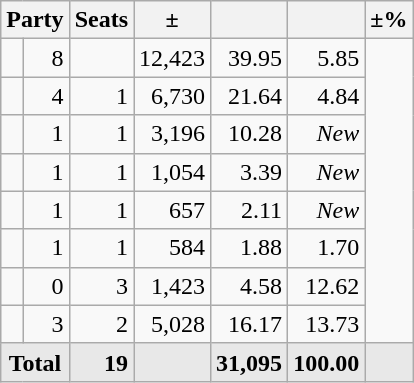<table class=wikitable>
<tr>
<th colspan=2 align=center>Party</th>
<th>Seats</th>
<th>±</th>
<th></th>
<th></th>
<th>±%</th>
</tr>
<tr>
<td></td>
<td align=right>8</td>
<td align=right></td>
<td align=right>12,423</td>
<td align=right>39.95</td>
<td align=right>5.85</td>
</tr>
<tr>
<td></td>
<td align=right>4</td>
<td align=right>1</td>
<td align=right>6,730</td>
<td align=right>21.64</td>
<td align=right>4.84</td>
</tr>
<tr>
<td></td>
<td align=right>1</td>
<td align=right>1</td>
<td align=right>3,196</td>
<td align=right>10.28</td>
<td align=right><em>New</em></td>
</tr>
<tr>
<td></td>
<td align=right>1</td>
<td align=right>1</td>
<td align=right>1,054</td>
<td align=right>3.39</td>
<td align=right><em>New</em></td>
</tr>
<tr>
<td></td>
<td align=right>1</td>
<td align=right>1</td>
<td align=right>657</td>
<td align=right>2.11</td>
<td align=right><em>New</em></td>
</tr>
<tr>
<td></td>
<td align=right>1</td>
<td align=right>1</td>
<td align=right>584</td>
<td align=right>1.88</td>
<td align=right>1.70</td>
</tr>
<tr>
<td></td>
<td align=right>0</td>
<td align=right>3</td>
<td align=right>1,423</td>
<td align=right>4.58</td>
<td align=right>12.62</td>
</tr>
<tr>
<td></td>
<td align=right>3</td>
<td align=right>2</td>
<td align=right>5,028</td>
<td align=right>16.17</td>
<td align=right>13.73</td>
</tr>
<tr style="font-weight:bold; background:rgb(232,232,232);">
<td colspan=2 align=center>Total</td>
<td align=right>19</td>
<td align=center></td>
<td align=right>31,095</td>
<td align=center>100.00</td>
<td align=center></td>
</tr>
</table>
